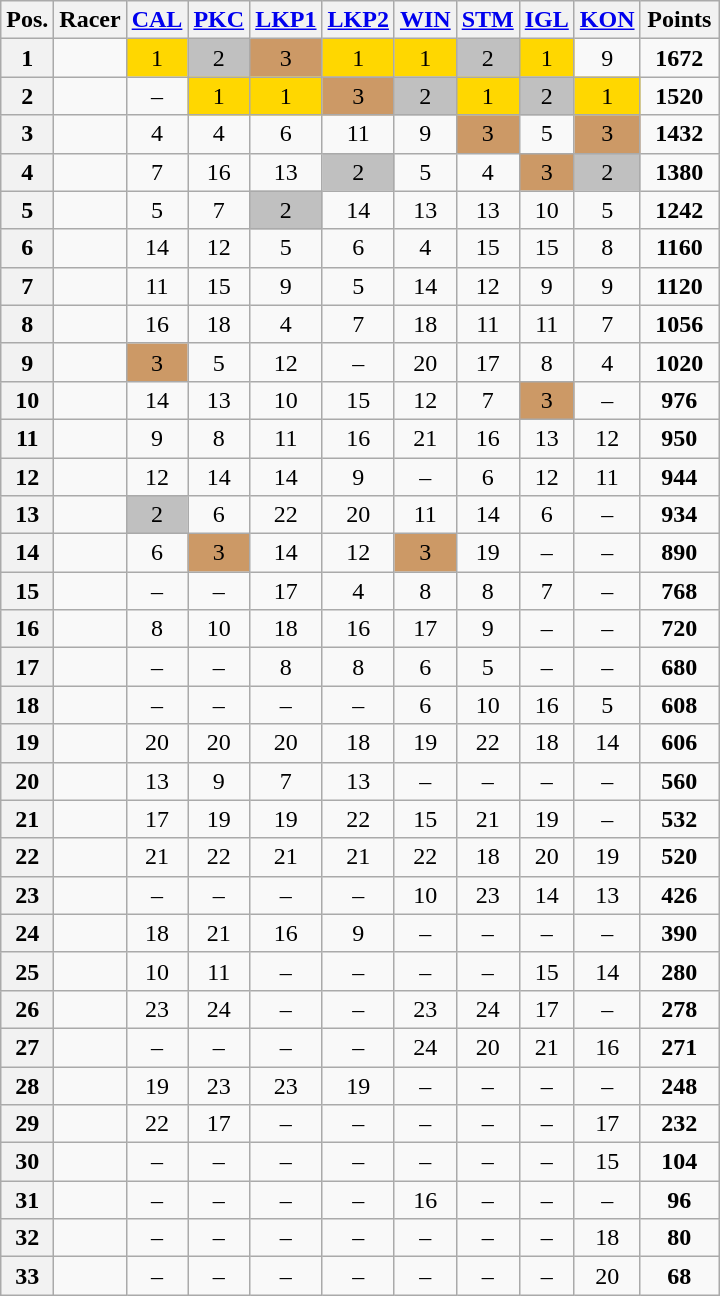<table class="wikitable sortable plainrowheaders" style="text-align:center;">
<tr>
<th scope="col">Pos.</th>
<th scope="col">Racer</th>
<th scope="col"> <a href='#'>CAL</a></th>
<th scope="col"> <a href='#'>PKC</a></th>
<th scope="col"> <a href='#'>LKP1</a></th>
<th scope="col"> <a href='#'>LKP2</a></th>
<th scope="col"> <a href='#'>WIN</a></th>
<th scope="col"> <a href='#'>STM</a></th>
<th scope="col"> <a href='#'>IGL</a></th>
<th scope="col"> <a href='#'>KON</a></th>
<th style="width:45px;">Points</th>
</tr>
<tr>
<th style="text-align:center;">1</th>
<td align="left"></td>
<td style="background:gold;">1</td>
<td style="background:silver;">2</td>
<td style="background:#cc9966;">3</td>
<td style="background:gold;">1</td>
<td style="background:gold;">1</td>
<td style="background:silver;">2</td>
<td style="background:gold;">1</td>
<td>9</td>
<td><strong>1672</strong></td>
</tr>
<tr>
<th style="text-align:center;">2</th>
<td align="left"></td>
<td>–</td>
<td style="background:gold;">1</td>
<td style="background:gold;">1</td>
<td style="background:#cc9966;">3</td>
<td style="background:silver;">2</td>
<td style="background:gold;">1</td>
<td style="background:silver;">2</td>
<td style="background:gold;">1</td>
<td><strong>1520</strong></td>
</tr>
<tr>
<th style="text-align:center;">3</th>
<td align="left"></td>
<td>4</td>
<td>4</td>
<td>6</td>
<td>11</td>
<td>9</td>
<td style="background:#cc9966;">3</td>
<td>5</td>
<td style="background:#cc9966;">3</td>
<td><strong>1432</strong></td>
</tr>
<tr>
<th style="text-align:center;">4</th>
<td align="left"></td>
<td>7</td>
<td>16</td>
<td>13</td>
<td style="background:silver;">2</td>
<td>5</td>
<td>4</td>
<td style="background:#cc9966;">3</td>
<td style="background:silver;">2</td>
<td><strong>1380</strong></td>
</tr>
<tr>
<th style="text-align:center;">5</th>
<td align="left"></td>
<td>5</td>
<td>7</td>
<td style="background:silver;">2</td>
<td>14</td>
<td>13</td>
<td>13</td>
<td>10</td>
<td>5</td>
<td><strong>1242</strong></td>
</tr>
<tr>
<th style="text-align:center;">6</th>
<td align="left"></td>
<td>14</td>
<td>12</td>
<td>5</td>
<td>6</td>
<td>4</td>
<td>15</td>
<td>15</td>
<td>8</td>
<td><strong>1160</strong></td>
</tr>
<tr>
<th style="text-align:center;">7</th>
<td align="left"></td>
<td>11</td>
<td>15</td>
<td>9</td>
<td>5</td>
<td>14</td>
<td>12</td>
<td>9</td>
<td>9</td>
<td><strong>1120</strong></td>
</tr>
<tr>
<th style="text-align:center;">8</th>
<td align="left"></td>
<td>16</td>
<td>18</td>
<td>4</td>
<td>7</td>
<td>18</td>
<td>11</td>
<td>11</td>
<td>7</td>
<td><strong>1056</strong></td>
</tr>
<tr>
<th style="text-align:center;">9</th>
<td align="left"></td>
<td style="background:#cc9966;">3</td>
<td>5</td>
<td>12</td>
<td>–</td>
<td>20</td>
<td>17</td>
<td>8</td>
<td>4</td>
<td><strong>1020</strong></td>
</tr>
<tr>
<th style="text-align:center;">10</th>
<td align="left"></td>
<td>14</td>
<td>13</td>
<td>10</td>
<td>15</td>
<td>12</td>
<td>7</td>
<td style="background:#cc9966;">3</td>
<td>–</td>
<td><strong>976</strong></td>
</tr>
<tr>
<th style="text-align:center;">11</th>
<td align="left"></td>
<td>9</td>
<td>8</td>
<td>11</td>
<td>16</td>
<td>21</td>
<td>16</td>
<td>13</td>
<td>12</td>
<td><strong>950</strong></td>
</tr>
<tr>
<th style="text-align:center;">12</th>
<td align="left"></td>
<td>12</td>
<td>14</td>
<td>14</td>
<td>9</td>
<td>–</td>
<td>6</td>
<td>12</td>
<td>11</td>
<td><strong>944</strong></td>
</tr>
<tr>
<th style="text-align:center;">13</th>
<td align="left"></td>
<td style="background:silver;">2</td>
<td>6</td>
<td>22</td>
<td>20</td>
<td>11</td>
<td>14</td>
<td>6</td>
<td>–</td>
<td><strong>934</strong></td>
</tr>
<tr>
<th style="text-align:center;">14</th>
<td align="left"></td>
<td>6</td>
<td style="background:#cc9966;">3</td>
<td>14</td>
<td>12</td>
<td style="background:#cc9966;">3</td>
<td>19</td>
<td>–</td>
<td>–</td>
<td><strong>890</strong></td>
</tr>
<tr>
<th style="text-align:center;">15</th>
<td align="left"></td>
<td>–</td>
<td>–</td>
<td>17</td>
<td>4</td>
<td>8</td>
<td>8</td>
<td>7</td>
<td>–</td>
<td><strong>768</strong></td>
</tr>
<tr>
<th style="text-align:center;">16</th>
<td align="left"></td>
<td>8</td>
<td>10</td>
<td>18</td>
<td>16</td>
<td>17</td>
<td>9</td>
<td>–</td>
<td>–</td>
<td><strong>720</strong></td>
</tr>
<tr>
<th style="text-align:center;">17</th>
<td align="left"></td>
<td>–</td>
<td>–</td>
<td>8</td>
<td>8</td>
<td>6</td>
<td>5</td>
<td>–</td>
<td>–</td>
<td><strong>680</strong></td>
</tr>
<tr>
<th style="text-align:center;">18</th>
<td align="left"></td>
<td>–</td>
<td>–</td>
<td>–</td>
<td>–</td>
<td>6</td>
<td>10</td>
<td>16</td>
<td>5</td>
<td><strong>608</strong></td>
</tr>
<tr>
<th style="text-align:center;">19</th>
<td align="left"></td>
<td>20</td>
<td>20</td>
<td>20</td>
<td>18</td>
<td>19</td>
<td>22</td>
<td>18</td>
<td>14</td>
<td><strong>606</strong></td>
</tr>
<tr>
<th style="text-align:center;">20</th>
<td align="left"></td>
<td>13</td>
<td>9</td>
<td>7</td>
<td>13</td>
<td>–</td>
<td>–</td>
<td>–</td>
<td>–</td>
<td><strong>560</strong></td>
</tr>
<tr>
<th style="text-align:center;">21</th>
<td align="left"></td>
<td>17</td>
<td>19</td>
<td>19</td>
<td>22</td>
<td>15</td>
<td>21</td>
<td>19</td>
<td>–</td>
<td><strong>532</strong></td>
</tr>
<tr>
<th style="text-align:center;">22</th>
<td align="left"></td>
<td>21</td>
<td>22</td>
<td>21</td>
<td>21</td>
<td>22</td>
<td>18</td>
<td>20</td>
<td>19</td>
<td><strong>520</strong></td>
</tr>
<tr>
<th style="text-align:center;">23</th>
<td align="left"></td>
<td>–</td>
<td>–</td>
<td>–</td>
<td>–</td>
<td>10</td>
<td>23</td>
<td>14</td>
<td>13</td>
<td><strong>426</strong></td>
</tr>
<tr>
<th style="text-align:center;">24</th>
<td align="left"></td>
<td>18</td>
<td>21</td>
<td>16</td>
<td>9</td>
<td>–</td>
<td>–</td>
<td>–</td>
<td>–</td>
<td><strong>390</strong></td>
</tr>
<tr>
<th style="text-align:center;">25</th>
<td align="left"></td>
<td>10</td>
<td>11</td>
<td>–</td>
<td>–</td>
<td>–</td>
<td>–</td>
<td>15</td>
<td>14</td>
<td><strong>280</strong></td>
</tr>
<tr>
<th style="text-align:center;">26</th>
<td align="left"></td>
<td>23</td>
<td>24</td>
<td>–</td>
<td>–</td>
<td>23</td>
<td>24</td>
<td>17</td>
<td>–</td>
<td><strong>278</strong></td>
</tr>
<tr>
<th style="text-align:center;">27</th>
<td align="left"></td>
<td>–</td>
<td>–</td>
<td>–</td>
<td>–</td>
<td>24</td>
<td>20</td>
<td>21</td>
<td>16</td>
<td><strong>271</strong></td>
</tr>
<tr>
<th style="text-align:center;">28</th>
<td align="left"></td>
<td>19</td>
<td>23</td>
<td>23</td>
<td>19</td>
<td>–</td>
<td>–</td>
<td>–</td>
<td>–</td>
<td><strong>248</strong></td>
</tr>
<tr>
<th style="text-align:center;">29</th>
<td align="left"></td>
<td>22</td>
<td>17</td>
<td>–</td>
<td>–</td>
<td>–</td>
<td>–</td>
<td>–</td>
<td>17</td>
<td><strong>232</strong></td>
</tr>
<tr>
<th style="text-align:center;">30</th>
<td align="left"></td>
<td>–</td>
<td>–</td>
<td>–</td>
<td>–</td>
<td>–</td>
<td>–</td>
<td>–</td>
<td>15</td>
<td><strong>104</strong></td>
</tr>
<tr>
<th style="text-align:center;">31</th>
<td align="left"></td>
<td>–</td>
<td>–</td>
<td>–</td>
<td>–</td>
<td>16</td>
<td>–</td>
<td>–</td>
<td>–</td>
<td><strong>96</strong></td>
</tr>
<tr>
<th style="text-align:center;">32</th>
<td align="left"></td>
<td>–</td>
<td>–</td>
<td>–</td>
<td>–</td>
<td>–</td>
<td>–</td>
<td>–</td>
<td>18</td>
<td><strong>80</strong></td>
</tr>
<tr>
<th style="text-align:center;">33</th>
<td align="left"></td>
<td>–</td>
<td>–</td>
<td>–</td>
<td>–</td>
<td>–</td>
<td>–</td>
<td>–</td>
<td>20</td>
<td><strong>68</strong></td>
</tr>
</table>
